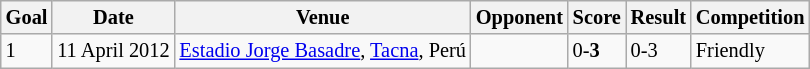<table class="wikitable collapsible collapsed" style=font-size:85%>
<tr>
<th>Goal</th>
<th>Date</th>
<th>Venue</th>
<th>Opponent</th>
<th>Score</th>
<th>Result</th>
<th>Competition</th>
</tr>
<tr>
<td>1</td>
<td>11 April 2012</td>
<td><a href='#'>Estadio Jorge Basadre</a>, <a href='#'>Tacna</a>, Perú</td>
<td align=left></td>
<td>0-<strong>3</strong></td>
<td>0-3</td>
<td>Friendly</td>
</tr>
</table>
